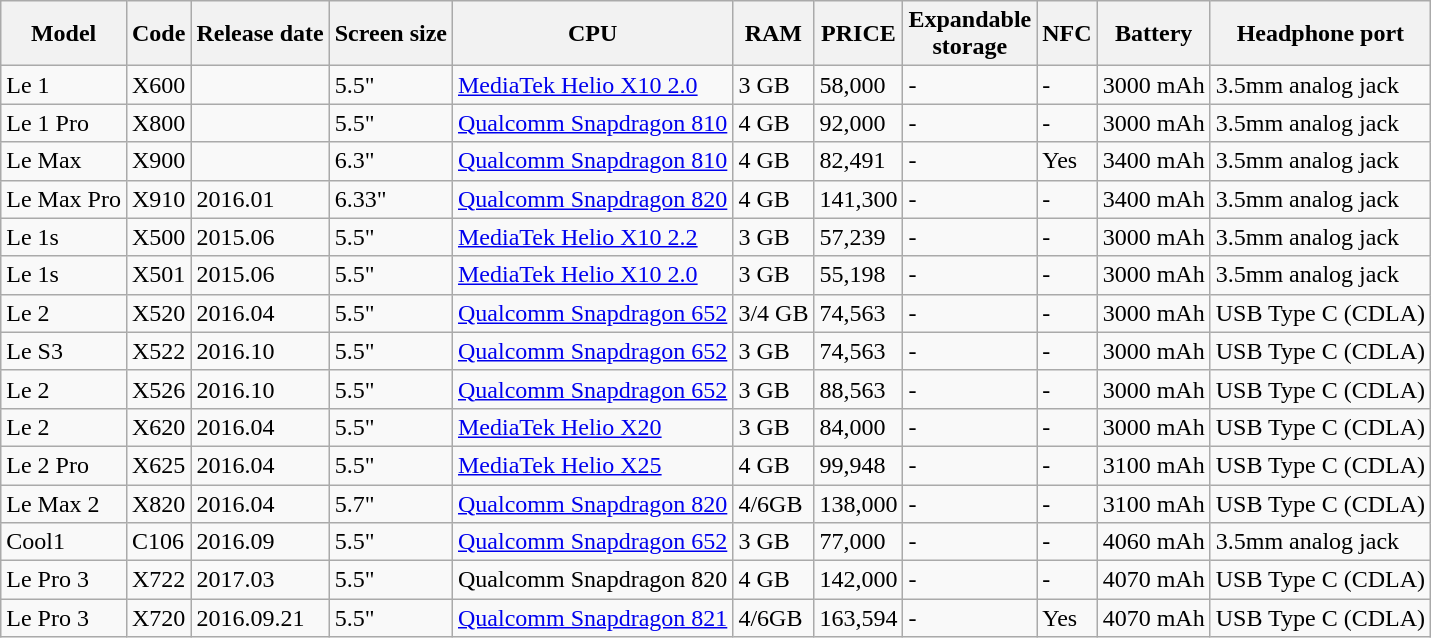<table class="wikitable sortable">
<tr>
<th>Model</th>
<th>Code</th>
<th>Release date</th>
<th>Screen size</th>
<th>CPU</th>
<th>RAM</th>
<th>PRICE</th>
<th>Expandable<br>storage</th>
<th>NFC</th>
<th>Battery</th>
<th>Headphone port</th>
</tr>
<tr>
<td>Le 1</td>
<td>X600</td>
<td></td>
<td>5.5"</td>
<td><a href='#'>MediaTek Helio X10 2.0</a></td>
<td>3 GB</td>
<td>58,000</td>
<td>-</td>
<td>-</td>
<td>3000 mAh</td>
<td>3.5mm analog jack</td>
</tr>
<tr>
<td>Le 1 Pro</td>
<td>X800</td>
<td></td>
<td>5.5"</td>
<td><a href='#'>Qualcomm Snapdragon 810</a></td>
<td>4 GB</td>
<td>92,000</td>
<td>-</td>
<td>-</td>
<td>3000 mAh</td>
<td>3.5mm analog jack</td>
</tr>
<tr>
<td>Le Max</td>
<td>X900</td>
<td></td>
<td>6.3"</td>
<td><a href='#'>Qualcomm Snapdragon 810</a></td>
<td>4 GB</td>
<td>82,491</td>
<td>-</td>
<td>Yes</td>
<td>3400 mAh</td>
<td>3.5mm analog jack</td>
</tr>
<tr>
<td>Le Max Pro</td>
<td>X910</td>
<td>2016.01</td>
<td>6.33"</td>
<td><a href='#'>Qualcomm Snapdragon 820</a></td>
<td>4 GB</td>
<td>141,300</td>
<td>-</td>
<td>-</td>
<td>3400 mAh</td>
<td>3.5mm analog jack</td>
</tr>
<tr>
<td>Le 1s</td>
<td>X500</td>
<td>2015.06</td>
<td>5.5"</td>
<td><a href='#'>MediaTek Helio X10 2.2</a></td>
<td>3 GB</td>
<td>57,239</td>
<td>-</td>
<td>-</td>
<td>3000 mAh</td>
<td>3.5mm analog jack</td>
</tr>
<tr>
<td>Le 1s</td>
<td>X501</td>
<td>2015.06</td>
<td>5.5"</td>
<td><a href='#'>MediaTek Helio X10 2.0</a></td>
<td>3 GB</td>
<td>55,198</td>
<td>-</td>
<td>-</td>
<td>3000 mAh</td>
<td>3.5mm analog jack</td>
</tr>
<tr>
<td>Le 2</td>
<td>X520</td>
<td>2016.04</td>
<td>5.5"</td>
<td><a href='#'>Qualcomm Snapdragon 652</a></td>
<td>3/4 GB</td>
<td>74,563</td>
<td>-</td>
<td>-</td>
<td>3000 mAh</td>
<td>USB Type C (CDLA)</td>
</tr>
<tr>
<td>Le S3</td>
<td>X522</td>
<td>2016.10</td>
<td>5.5"</td>
<td><a href='#'>Qualcomm Snapdragon 652</a></td>
<td>3 GB</td>
<td>74,563</td>
<td>-</td>
<td>-</td>
<td>3000 mAh</td>
<td>USB Type C (CDLA)</td>
</tr>
<tr>
<td>Le 2</td>
<td>X526</td>
<td>2016.10</td>
<td>5.5"</td>
<td><a href='#'>Qualcomm Snapdragon 652</a></td>
<td>3 GB</td>
<td>88,563</td>
<td>-</td>
<td>-</td>
<td>3000 mAh</td>
<td>USB Type C (CDLA)</td>
</tr>
<tr>
<td>Le 2</td>
<td>X620</td>
<td>2016.04</td>
<td>5.5"</td>
<td><a href='#'>MediaTek Helio X20</a></td>
<td>3 GB</td>
<td>84,000</td>
<td>-</td>
<td>-</td>
<td>3000 mAh</td>
<td>USB Type C (CDLA)</td>
</tr>
<tr>
<td>Le 2 Pro</td>
<td>X625</td>
<td>2016.04</td>
<td>5.5"</td>
<td><a href='#'>MediaTek Helio X25</a></td>
<td>4 GB</td>
<td>99,948</td>
<td>-</td>
<td>-</td>
<td>3100 mAh</td>
<td>USB Type C (CDLA)</td>
</tr>
<tr>
<td>Le Max 2</td>
<td>X820</td>
<td>2016.04</td>
<td>5.7"</td>
<td><a href='#'>Qualcomm Snapdragon 820</a></td>
<td>4/6GB</td>
<td>138,000</td>
<td>-</td>
<td>-</td>
<td>3100 mAh</td>
<td>USB Type C (CDLA)</td>
</tr>
<tr>
<td>Cool1</td>
<td>C106</td>
<td>2016.09</td>
<td>5.5"</td>
<td><a href='#'>Qualcomm Snapdragon 652</a></td>
<td>3 GB</td>
<td>77,000</td>
<td>-</td>
<td>-</td>
<td>4060 mAh</td>
<td>3.5mm analog jack</td>
</tr>
<tr>
<td>Le Pro 3</td>
<td>X722</td>
<td>2017.03</td>
<td>5.5"</td>
<td>Qualcomm Snapdragon 820</td>
<td>4 GB</td>
<td>142,000</td>
<td>-</td>
<td>-</td>
<td>4070 mAh</td>
<td>USB Type C (CDLA)</td>
</tr>
<tr>
<td>Le Pro 3</td>
<td>X720</td>
<td>2016.09.21</td>
<td>5.5"</td>
<td><a href='#'>Qualcomm Snapdragon 821</a></td>
<td>4/6GB</td>
<td>163,594</td>
<td>-</td>
<td>Yes</td>
<td>4070 mAh</td>
<td>USB Type C (CDLA)</td>
</tr>
</table>
